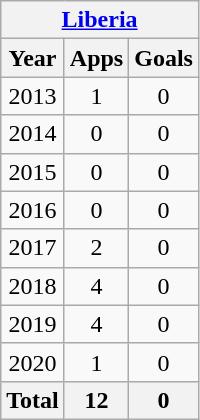<table class=wikitable style=text-align:center>
<tr>
<th colspan=9><a href='#'>Liberia</a></th>
</tr>
<tr>
<th>Year</th>
<th>Apps</th>
<th>Goals</th>
</tr>
<tr>
<td>2013</td>
<td>1</td>
<td>0</td>
</tr>
<tr>
<td>2014</td>
<td>0</td>
<td>0</td>
</tr>
<tr>
<td>2015</td>
<td>0</td>
<td>0</td>
</tr>
<tr>
<td>2016</td>
<td>0</td>
<td>0</td>
</tr>
<tr>
<td>2017</td>
<td>2</td>
<td>0</td>
</tr>
<tr>
<td>2018</td>
<td>4</td>
<td>0</td>
</tr>
<tr>
<td>2019</td>
<td>4</td>
<td>0</td>
</tr>
<tr>
<td>2020</td>
<td>1</td>
<td>0</td>
</tr>
<tr>
<th colspan=1>Total</th>
<th>12</th>
<th>0</th>
</tr>
</table>
